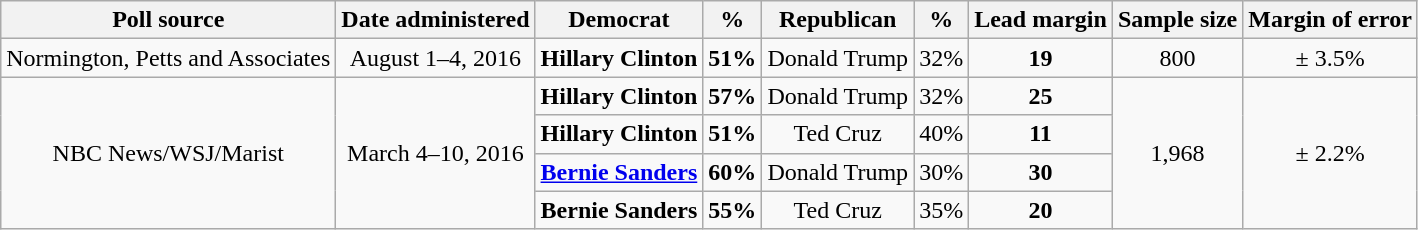<table class="wikitable" style="text-align:center;">
<tr valign=bottom>
<th>Poll source</th>
<th>Date administered</th>
<th>Democrat</th>
<th>%</th>
<th>Republican</th>
<th>%</th>
<th>Lead margin</th>
<th>Sample size</th>
<th>Margin of error</th>
</tr>
<tr>
<td>Normington, Petts and Associates</td>
<td>August 1–4, 2016</td>
<td><strong>Hillary Clinton</strong></td>
<td><strong>51%</strong></td>
<td>Donald Trump</td>
<td>32%</td>
<td><strong>19</strong></td>
<td>800</td>
<td>± 3.5%</td>
</tr>
<tr>
<td rowspan="4">NBC News/WSJ/Marist</td>
<td rowspan=4>March 4–10, 2016</td>
<td><strong>Hillary Clinton</strong></td>
<td><strong>57%</strong></td>
<td>Donald Trump</td>
<td>32%</td>
<td><strong>25</strong></td>
<td rowspan=4>1,968</td>
<td rowspan=4>± 2.2%</td>
</tr>
<tr>
<td><strong>Hillary Clinton</strong></td>
<td><strong>51%</strong></td>
<td>Ted Cruz</td>
<td>40%</td>
<td><strong>11</strong></td>
</tr>
<tr>
<td><strong><a href='#'>Bernie Sanders</a></strong></td>
<td><strong>60%</strong></td>
<td>Donald Trump</td>
<td>30%</td>
<td><strong>30</strong></td>
</tr>
<tr>
<td><strong>Bernie Sanders</strong></td>
<td><strong>55%</strong></td>
<td>Ted Cruz</td>
<td>35%</td>
<td><strong>20</strong></td>
</tr>
</table>
